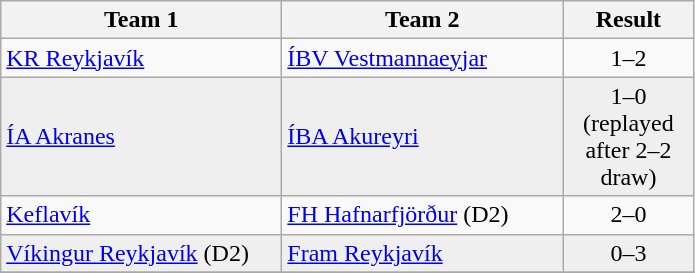<table class="wikitable">
<tr>
<th width="180">Team 1</th>
<th width="180">Team 2</th>
<th width="80">Result</th>
</tr>
<tr>
<td><a href='#'>KR Reykjavík</a></td>
<td><a href='#'>ÍBV Vestmannaeyjar</a></td>
<td align="center">1–2</td>
</tr>
<tr style="background:#EFEFEF">
<td><a href='#'>ÍA Akranes</a></td>
<td><a href='#'>ÍBA Akureyri</a></td>
<td align="center">1–0 (replayed after 2–2 draw)</td>
</tr>
<tr>
<td><a href='#'>Keflavík</a></td>
<td><a href='#'>FH Hafnarfjörður</a> (D2)</td>
<td align="center">2–0</td>
</tr>
<tr style="background:#EFEFEF">
<td><a href='#'>Víkingur Reykjavík</a> (D2)</td>
<td><a href='#'>Fram Reykjavík</a></td>
<td align="center">0–3</td>
</tr>
<tr>
</tr>
</table>
